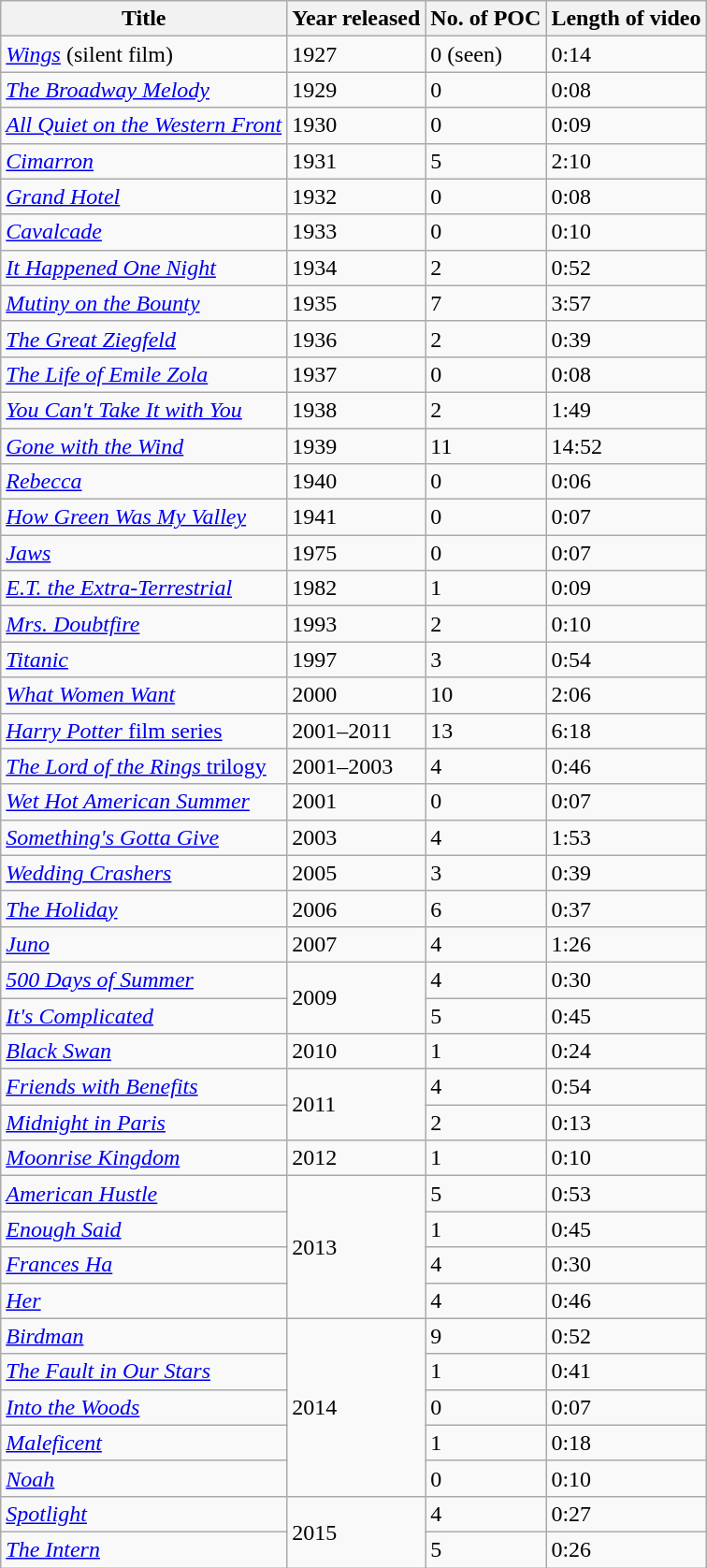<table class="wikitable sortable">
<tr>
<th>Title</th>
<th>Year released</th>
<th>No. of POC</th>
<th>Length of video<br></th>
</tr>
<tr>
<td><em><a href='#'>Wings</a></em> (silent film)</td>
<td>1927</td>
<td>0 (seen)</td>
<td>0:14</td>
</tr>
<tr>
<td><em><a href='#'>The Broadway Melody</a></em></td>
<td>1929</td>
<td>0</td>
<td>0:08</td>
</tr>
<tr>
<td><em><a href='#'>All Quiet on the Western Front</a></em></td>
<td>1930</td>
<td>0</td>
<td>0:09</td>
</tr>
<tr>
<td><em><a href='#'>Cimarron</a></em></td>
<td>1931</td>
<td>5</td>
<td>2:10</td>
</tr>
<tr>
<td><em><a href='#'>Grand Hotel</a></em></td>
<td>1932</td>
<td>0</td>
<td>0:08</td>
</tr>
<tr>
<td><em><a href='#'>Cavalcade</a></em></td>
<td>1933</td>
<td>0</td>
<td>0:10</td>
</tr>
<tr>
<td><em><a href='#'>It Happened One Night</a></em></td>
<td>1934</td>
<td>2</td>
<td>0:52</td>
</tr>
<tr>
<td><em><a href='#'>Mutiny on the Bounty</a></em></td>
<td>1935</td>
<td>7</td>
<td>3:57</td>
</tr>
<tr>
<td><em><a href='#'>The Great Ziegfeld</a></em></td>
<td>1936</td>
<td>2</td>
<td>0:39</td>
</tr>
<tr>
<td><em><a href='#'>The Life of Emile Zola</a></em></td>
<td>1937</td>
<td>0</td>
<td>0:08</td>
</tr>
<tr>
<td><em><a href='#'>You Can't Take It with You</a></em></td>
<td>1938</td>
<td>2</td>
<td>1:49</td>
</tr>
<tr>
<td><em><a href='#'>Gone with the Wind</a></em></td>
<td>1939</td>
<td>11</td>
<td>14:52</td>
</tr>
<tr>
<td><em><a href='#'>Rebecca</a></em></td>
<td>1940</td>
<td>0</td>
<td>0:06</td>
</tr>
<tr>
<td><em><a href='#'>How Green Was My Valley</a></em></td>
<td>1941</td>
<td>0</td>
<td>0:07</td>
</tr>
<tr>
<td><em><a href='#'>Jaws</a></em></td>
<td>1975</td>
<td>0</td>
<td>0:07</td>
</tr>
<tr>
<td><em><a href='#'>E.T. the Extra-Terrestrial</a></em></td>
<td>1982</td>
<td>1</td>
<td>0:09</td>
</tr>
<tr>
<td><em><a href='#'>Mrs. Doubtfire</a></em></td>
<td>1993</td>
<td>2</td>
<td>0:10</td>
</tr>
<tr>
<td><em><a href='#'>Titanic</a></em></td>
<td>1997</td>
<td>3</td>
<td>0:54</td>
</tr>
<tr>
<td><em><a href='#'>What Women Want</a></em></td>
<td>2000</td>
<td>10</td>
<td>2:06</td>
</tr>
<tr>
<td><a href='#'><em>Harry Potter</em> film series</a></td>
<td>2001–2011</td>
<td>13</td>
<td>6:18</td>
</tr>
<tr>
<td><a href='#'><em>The Lord of the Rings</em> trilogy</a></td>
<td>2001–2003</td>
<td>4</td>
<td>0:46</td>
</tr>
<tr>
<td><em><a href='#'>Wet Hot American Summer</a></em></td>
<td>2001</td>
<td>0</td>
<td>0:07</td>
</tr>
<tr>
<td><em><a href='#'>Something's Gotta Give</a></em></td>
<td>2003</td>
<td>4</td>
<td>1:53</td>
</tr>
<tr>
<td><em><a href='#'>Wedding Crashers</a></em></td>
<td>2005</td>
<td>3</td>
<td>0:39</td>
</tr>
<tr>
<td><em><a href='#'>The Holiday</a></em></td>
<td>2006</td>
<td>6</td>
<td>0:37</td>
</tr>
<tr>
<td><em><a href='#'>Juno</a></em></td>
<td>2007</td>
<td>4</td>
<td>1:26</td>
</tr>
<tr>
<td><em><a href='#'>500 Days of Summer</a></em></td>
<td rowspan="2">2009</td>
<td>4</td>
<td>0:30</td>
</tr>
<tr>
<td><em><a href='#'>It's Complicated</a></em></td>
<td>5</td>
<td>0:45</td>
</tr>
<tr>
<td><em><a href='#'>Black Swan</a></em></td>
<td>2010</td>
<td>1</td>
<td>0:24</td>
</tr>
<tr>
<td><em><a href='#'>Friends with Benefits</a></em></td>
<td rowspan="2">2011</td>
<td>4</td>
<td>0:54</td>
</tr>
<tr>
<td><em><a href='#'>Midnight in Paris</a></em></td>
<td>2</td>
<td>0:13</td>
</tr>
<tr>
<td><em><a href='#'>Moonrise Kingdom</a></em></td>
<td>2012</td>
<td>1</td>
<td>0:10</td>
</tr>
<tr>
<td><em><a href='#'>American Hustle</a></em></td>
<td rowspan="4">2013</td>
<td>5</td>
<td>0:53</td>
</tr>
<tr>
<td><em><a href='#'>Enough Said</a></em></td>
<td>1</td>
<td>0:45</td>
</tr>
<tr>
<td><em><a href='#'>Frances Ha</a></em></td>
<td>4</td>
<td>0:30</td>
</tr>
<tr>
<td><em><a href='#'>Her</a></em></td>
<td>4</td>
<td>0:46</td>
</tr>
<tr>
<td><em><a href='#'>Birdman</a></em></td>
<td rowspan="5">2014</td>
<td>9</td>
<td>0:52</td>
</tr>
<tr>
<td><em><a href='#'>The Fault in Our Stars</a></em></td>
<td>1</td>
<td>0:41</td>
</tr>
<tr>
<td><em><a href='#'>Into the Woods</a></em></td>
<td>0</td>
<td>0:07</td>
</tr>
<tr>
<td><em><a href='#'>Maleficent</a></em></td>
<td>1</td>
<td>0:18</td>
</tr>
<tr>
<td><em><a href='#'>Noah</a></em></td>
<td>0</td>
<td>0:10</td>
</tr>
<tr>
<td><em><a href='#'>Spotlight</a></em></td>
<td rowspan="2">2015</td>
<td>4</td>
<td>0:27</td>
</tr>
<tr>
<td><em><a href='#'>The Intern</a></em></td>
<td>5</td>
<td>0:26</td>
</tr>
</table>
